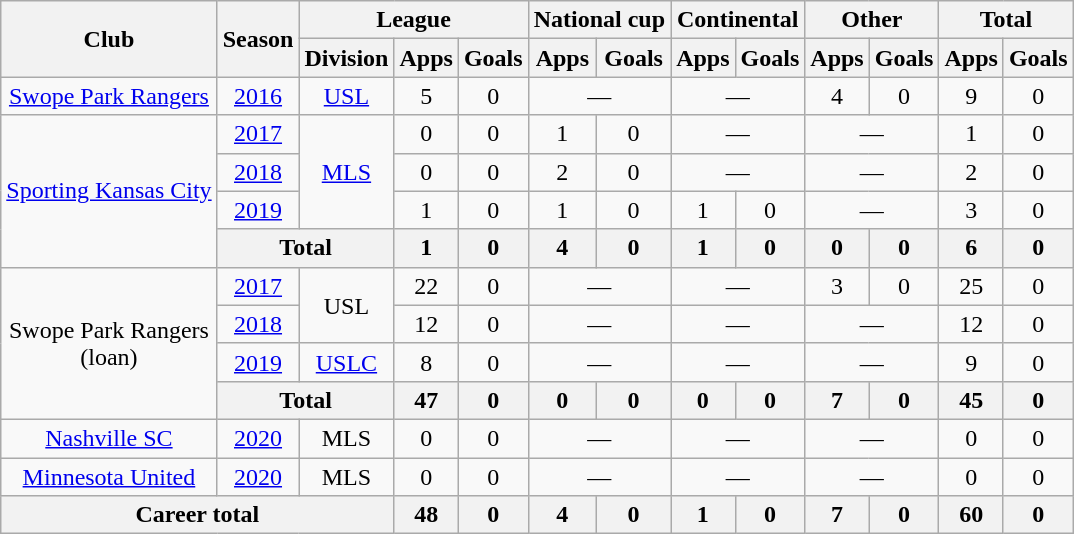<table class="wikitable" style="text-align:center">
<tr>
<th rowspan="2">Club</th>
<th rowspan="2">Season</th>
<th colspan="3">League</th>
<th colspan="2">National cup</th>
<th colspan="2">Continental</th>
<th colspan="2">Other</th>
<th colspan="2">Total</th>
</tr>
<tr>
<th>Division</th>
<th>Apps</th>
<th>Goals</th>
<th>Apps</th>
<th>Goals</th>
<th>Apps</th>
<th>Goals</th>
<th>Apps</th>
<th>Goals</th>
<th>Apps</th>
<th>Goals</th>
</tr>
<tr>
<td><a href='#'>Swope Park Rangers</a></td>
<td><a href='#'>2016</a></td>
<td><a href='#'>USL</a></td>
<td>5</td>
<td>0</td>
<td colspan="2">—</td>
<td colspan="2">—</td>
<td>4</td>
<td>0</td>
<td>9</td>
<td>0</td>
</tr>
<tr>
<td rowspan="4"><a href='#'>Sporting Kansas City</a></td>
<td><a href='#'>2017</a></td>
<td rowspan="3"><a href='#'>MLS</a></td>
<td>0</td>
<td>0</td>
<td>1</td>
<td>0</td>
<td colspan="2">—</td>
<td colspan="2">—</td>
<td>1</td>
<td>0</td>
</tr>
<tr>
<td><a href='#'>2018</a></td>
<td>0</td>
<td>0</td>
<td>2</td>
<td>0</td>
<td colspan="2">—</td>
<td colspan="2">—</td>
<td>2</td>
<td>0</td>
</tr>
<tr>
<td><a href='#'>2019</a></td>
<td>1</td>
<td>0</td>
<td>1</td>
<td>0</td>
<td>1</td>
<td>0</td>
<td colspan="2">—</td>
<td>3</td>
<td>0</td>
</tr>
<tr>
<th colspan="2">Total</th>
<th>1</th>
<th>0</th>
<th>4</th>
<th>0</th>
<th>1</th>
<th>0</th>
<th>0</th>
<th>0</th>
<th>6</th>
<th>0</th>
</tr>
<tr>
<td rowspan="4">Swope Park Rangers<br>(loan)</td>
<td><a href='#'>2017</a></td>
<td rowspan="2">USL</td>
<td>22</td>
<td>0</td>
<td colspan="2">—</td>
<td colspan="2">—</td>
<td>3</td>
<td>0</td>
<td>25</td>
<td>0</td>
</tr>
<tr>
<td><a href='#'>2018</a></td>
<td>12</td>
<td>0</td>
<td colspan="2">—</td>
<td colspan="2">—</td>
<td colspan="2">—</td>
<td>12</td>
<td>0</td>
</tr>
<tr>
<td><a href='#'>2019</a></td>
<td><a href='#'>USLC</a></td>
<td>8</td>
<td>0</td>
<td colspan="2">—</td>
<td colspan="2">—</td>
<td colspan="2">—</td>
<td>9</td>
<td>0</td>
</tr>
<tr>
<th colspan="2">Total</th>
<th>47</th>
<th>0</th>
<th>0</th>
<th>0</th>
<th>0</th>
<th>0</th>
<th>7</th>
<th>0</th>
<th>45</th>
<th>0</th>
</tr>
<tr>
<td><a href='#'>Nashville SC</a></td>
<td><a href='#'>2020</a></td>
<td>MLS</td>
<td>0</td>
<td>0</td>
<td colspan="2">—</td>
<td colspan="2">—</td>
<td colspan="2">—</td>
<td>0</td>
<td>0</td>
</tr>
<tr>
<td><a href='#'>Minnesota United</a></td>
<td><a href='#'>2020</a></td>
<td>MLS</td>
<td>0</td>
<td>0</td>
<td colspan="2">—</td>
<td colspan="2">—</td>
<td colspan="2">—</td>
<td>0</td>
<td>0</td>
</tr>
<tr>
<th colspan="3">Career total</th>
<th>48</th>
<th>0</th>
<th>4</th>
<th>0</th>
<th>1</th>
<th>0</th>
<th>7</th>
<th>0</th>
<th>60</th>
<th>0</th>
</tr>
</table>
